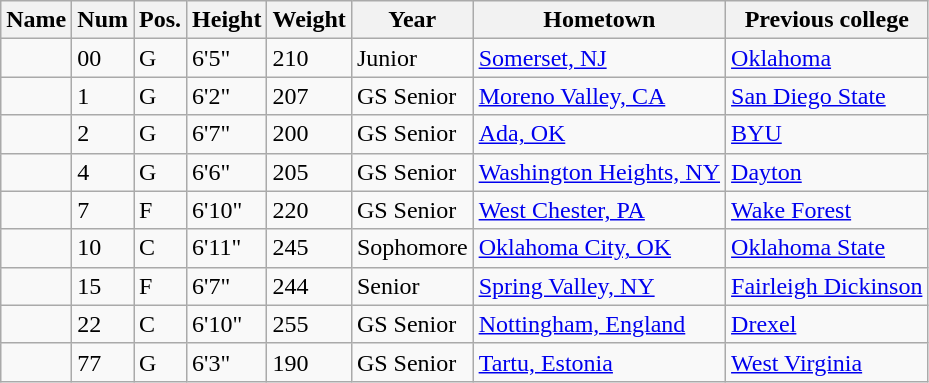<table class="wikitable sortable" border="1">
<tr>
<th>Name</th>
<th>Num</th>
<th>Pos.</th>
<th>Height</th>
<th>Weight</th>
<th>Year</th>
<th>Hometown</th>
<th class="unsortable">Previous college</th>
</tr>
<tr>
<td></td>
<td>00</td>
<td>G</td>
<td>6'5"</td>
<td>210</td>
<td>Junior</td>
<td><a href='#'>Somerset, NJ</a></td>
<td><a href='#'>Oklahoma</a></td>
</tr>
<tr>
<td></td>
<td>1</td>
<td>G</td>
<td>6'2"</td>
<td>207</td>
<td>GS Senior</td>
<td><a href='#'>Moreno Valley, CA</a></td>
<td><a href='#'>San Diego State</a></td>
</tr>
<tr>
<td></td>
<td>2</td>
<td>G</td>
<td>6'7"</td>
<td>200</td>
<td>GS Senior</td>
<td><a href='#'>Ada, OK</a></td>
<td><a href='#'>BYU</a></td>
</tr>
<tr>
<td></td>
<td>4</td>
<td>G</td>
<td>6'6"</td>
<td>205</td>
<td>GS Senior</td>
<td><a href='#'>Washington Heights, NY</a></td>
<td><a href='#'>Dayton</a></td>
</tr>
<tr>
<td></td>
<td>7</td>
<td>F</td>
<td>6'10"</td>
<td>220</td>
<td>GS Senior</td>
<td><a href='#'>West Chester, PA</a></td>
<td><a href='#'>Wake Forest</a></td>
</tr>
<tr>
<td></td>
<td>10</td>
<td>C</td>
<td>6'11"</td>
<td>245</td>
<td>Sophomore</td>
<td><a href='#'>Oklahoma City, OK</a></td>
<td><a href='#'>Oklahoma State</a></td>
</tr>
<tr>
<td></td>
<td>15</td>
<td>F</td>
<td>6'7"</td>
<td>244</td>
<td>Senior</td>
<td><a href='#'>Spring Valley, NY</a></td>
<td><a href='#'>Fairleigh Dickinson</a></td>
</tr>
<tr>
<td></td>
<td>22</td>
<td>C</td>
<td>6'10"</td>
<td>255</td>
<td>GS Senior</td>
<td><a href='#'>Nottingham, England</a></td>
<td><a href='#'>Drexel</a></td>
</tr>
<tr>
<td></td>
<td>77</td>
<td>G</td>
<td>6'3"</td>
<td>190</td>
<td>GS Senior</td>
<td><a href='#'>Tartu, Estonia</a></td>
<td><a href='#'>West Virginia</a></td>
</tr>
</table>
